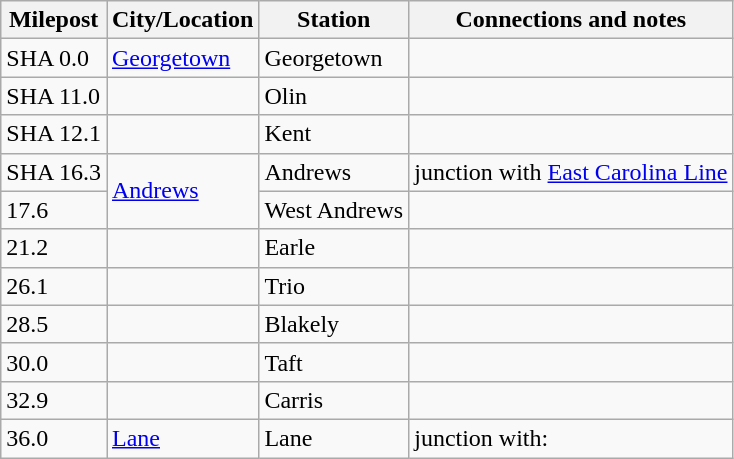<table class="wikitable">
<tr>
<th>Milepost</th>
<th>City/Location</th>
<th>Station</th>
<th>Connections and notes</th>
</tr>
<tr>
<td>SHA 0.0</td>
<td><a href='#'>Georgetown</a></td>
<td>Georgetown</td>
<td></td>
</tr>
<tr>
<td>SHA 11.0</td>
<td></td>
<td>Olin</td>
<td></td>
</tr>
<tr>
<td>SHA 12.1</td>
<td></td>
<td>Kent</td>
<td></td>
</tr>
<tr>
<td>SHA 16.3</td>
<td ! rowspan="2"><a href='#'>Andrews</a></td>
<td>Andrews</td>
<td>junction with <a href='#'>East Carolina Line</a></td>
</tr>
<tr>
<td>17.6</td>
<td>West Andrews</td>
<td></td>
</tr>
<tr>
<td>21.2</td>
<td></td>
<td>Earle</td>
<td></td>
</tr>
<tr>
<td>26.1</td>
<td></td>
<td>Trio</td>
<td></td>
</tr>
<tr>
<td>28.5</td>
<td></td>
<td>Blakely</td>
<td></td>
</tr>
<tr>
<td>30.0</td>
<td></td>
<td>Taft</td>
<td></td>
</tr>
<tr>
<td>32.9</td>
<td></td>
<td>Carris</td>
<td></td>
</tr>
<tr>
<td>36.0</td>
<td><a href='#'>Lane</a></td>
<td>Lane</td>
<td>junction with:<br></td>
</tr>
</table>
